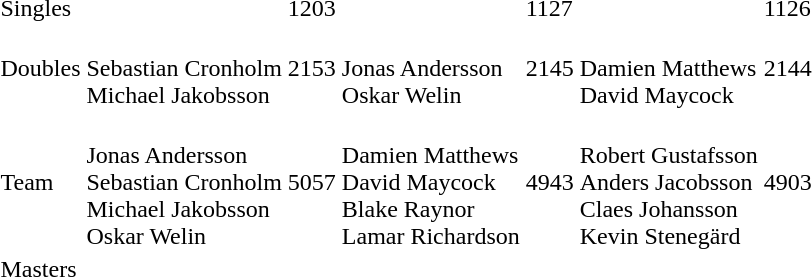<table>
<tr>
<td>Singles</td>
<td></td>
<td>1203</td>
<td></td>
<td>1127</td>
<td></td>
<td>1126</td>
</tr>
<tr>
<td>Doubles</td>
<td><br>Sebastian Cronholm<br>Michael Jakobsson</td>
<td>2153</td>
<td><br>Jonas Andersson<br>Oskar Welin</td>
<td>2145</td>
<td><br>Damien Matthews<br>David Maycock</td>
<td>2144</td>
</tr>
<tr>
<td>Team</td>
<td><br>Jonas Andersson<br>Sebastian Cronholm<br>Michael Jakobsson<br>Oskar Welin</td>
<td>5057</td>
<td><br>Damien Matthews<br>David Maycock<br>Blake Raynor<br>Lamar Richardson</td>
<td>4943</td>
<td><br>Robert Gustafsson<br>Anders Jacobsson<br>Claes Johansson<br>Kevin Stenegärd</td>
<td>4903</td>
</tr>
<tr>
<td>Masters</td>
<td colspan=2></td>
<td colspan=2></td>
<td colspan=2></td>
</tr>
</table>
